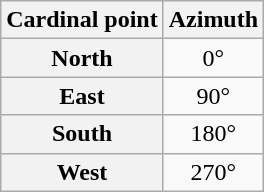<table class="wikitable" style="text-align:center">
<tr>
<th scope="col">Cardinal point</th>
<th scope="col">Azimuth</th>
</tr>
<tr>
<th scope="row">North</th>
<td>0°</td>
</tr>
<tr>
<th scope="row">East</th>
<td>90°</td>
</tr>
<tr>
<th scope="row">South</th>
<td>180°</td>
</tr>
<tr>
<th scope="row">West</th>
<td>270°</td>
</tr>
</table>
